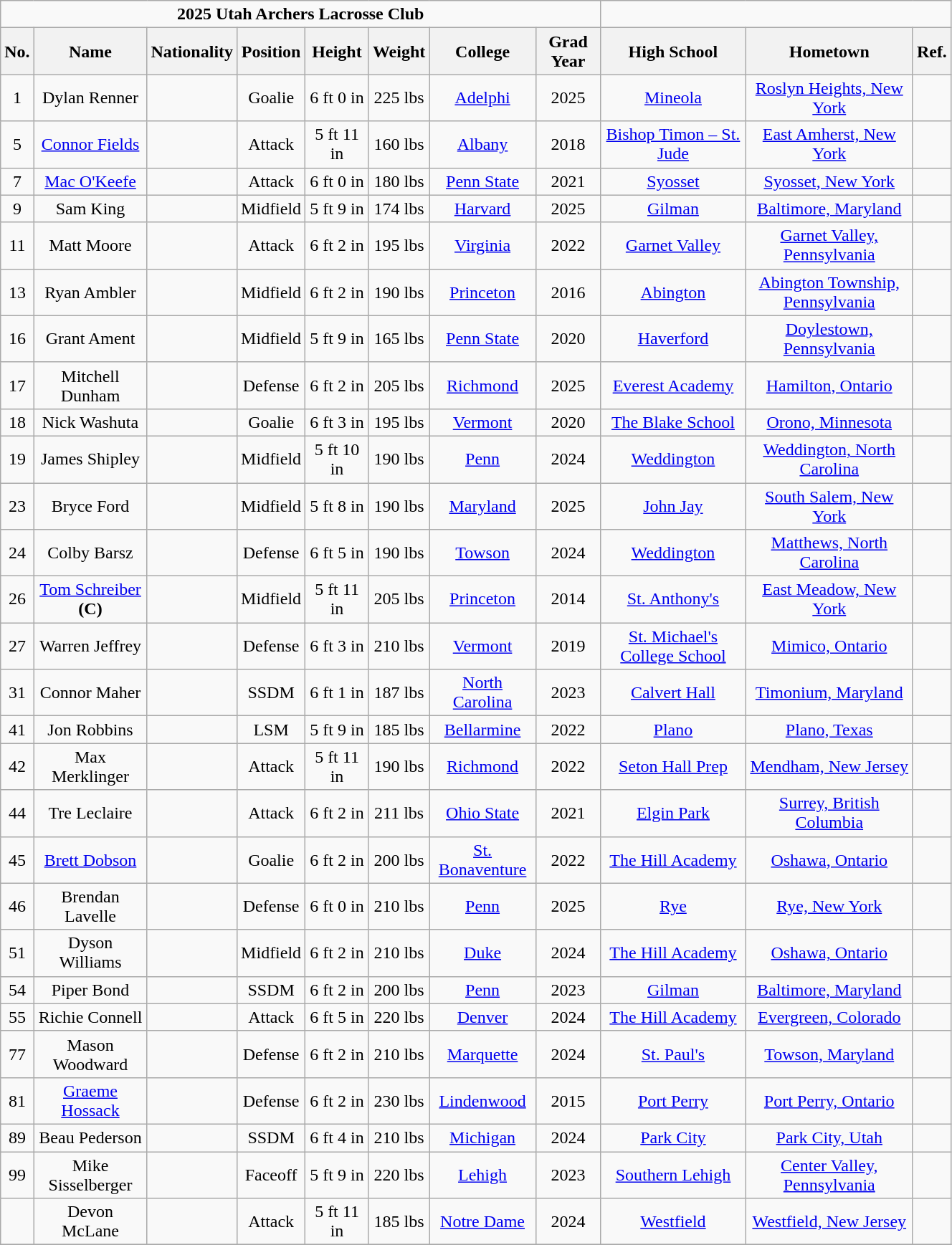<table class="wikitable" style="text-align:center; width: 70%">
<tr>
<td colspan=8><strong>2025 Utah Archers Lacrosse Club</strong></td>
</tr>
<tr>
<th>No.</th>
<th>Name</th>
<th>Nationality</th>
<th>Position</th>
<th>Height</th>
<th>Weight</th>
<th>College</th>
<th>Grad Year</th>
<th>High School</th>
<th>Hometown</th>
<th>Ref.</th>
</tr>
<tr>
<td>1</td>
<td>Dylan Renner</td>
<td></td>
<td>Goalie</td>
<td>6 ft 0 in</td>
<td>225 lbs</td>
<td><a href='#'>Adelphi</a></td>
<td>2025</td>
<td><a href='#'>Mineola</a></td>
<td><a href='#'>Roslyn Heights, New York</a></td>
<td></td>
</tr>
<tr>
<td>5</td>
<td><a href='#'>Connor Fields</a></td>
<td></td>
<td>Attack</td>
<td>5 ft 11 in</td>
<td>160 lbs</td>
<td><a href='#'>Albany</a></td>
<td>2018</td>
<td><a href='#'>Bishop Timon – St. Jude</a></td>
<td><a href='#'>East Amherst, New York</a></td>
<td></td>
</tr>
<tr>
<td>7</td>
<td><a href='#'>Mac O'Keefe</a></td>
<td></td>
<td>Attack</td>
<td>6 ft 0 in</td>
<td>180 lbs</td>
<td><a href='#'>Penn State</a></td>
<td>2021</td>
<td><a href='#'>Syosset</a></td>
<td><a href='#'>Syosset, New York</a></td>
<td></td>
</tr>
<tr>
<td>9</td>
<td>Sam King</td>
<td></td>
<td>Midfield</td>
<td>5 ft 9 in</td>
<td>174 lbs</td>
<td><a href='#'>Harvard</a></td>
<td>2025</td>
<td><a href='#'>Gilman</a></td>
<td><a href='#'>Baltimore, Maryland</a></td>
<td></td>
</tr>
<tr>
<td>11</td>
<td>Matt Moore</td>
<td></td>
<td>Attack</td>
<td>6 ft 2 in</td>
<td>195 lbs</td>
<td><a href='#'>Virginia</a></td>
<td>2022</td>
<td><a href='#'>Garnet Valley</a></td>
<td><a href='#'>Garnet Valley, Pennsylvania</a></td>
<td></td>
</tr>
<tr>
<td>13</td>
<td>Ryan Ambler</td>
<td></td>
<td>Midfield</td>
<td>6 ft 2 in</td>
<td>190 lbs</td>
<td><a href='#'>Princeton</a></td>
<td>2016</td>
<td><a href='#'>Abington</a></td>
<td><a href='#'>Abington Township, Pennsylvania</a></td>
<td><br></td>
</tr>
<tr>
<td>16</td>
<td>Grant Ament</td>
<td></td>
<td>Midfield</td>
<td>5 ft 9 in</td>
<td>165 lbs</td>
<td><a href='#'>Penn State</a></td>
<td>2020</td>
<td><a href='#'>Haverford</a></td>
<td><a href='#'>Doylestown, Pennsylvania</a></td>
<td></td>
</tr>
<tr>
<td>17</td>
<td>Mitchell Dunham</td>
<td></td>
<td>Defense</td>
<td>6 ft 2 in</td>
<td>205 lbs</td>
<td><a href='#'>Richmond</a></td>
<td>2025</td>
<td><a href='#'>Everest Academy</a></td>
<td><a href='#'>Hamilton, Ontario</a></td>
<td></td>
</tr>
<tr>
<td>18</td>
<td>Nick Washuta</td>
<td></td>
<td>Goalie</td>
<td>6 ft 3 in</td>
<td>195 lbs</td>
<td><a href='#'>Vermont</a></td>
<td>2020</td>
<td><a href='#'>The Blake School</a></td>
<td><a href='#'>Orono, Minnesota</a></td>
<td></td>
</tr>
<tr>
<td>19</td>
<td>James Shipley</td>
<td></td>
<td>Midfield</td>
<td>5 ft 10 in</td>
<td>190 lbs</td>
<td><a href='#'>Penn</a></td>
<td>2024</td>
<td><a href='#'>Weddington</a></td>
<td><a href='#'>Weddington, North Carolina</a></td>
<td></td>
</tr>
<tr>
<td>23</td>
<td>Bryce Ford</td>
<td></td>
<td>Midfield</td>
<td>5 ft 8 in</td>
<td>190 lbs</td>
<td><a href='#'>Maryland</a></td>
<td>2025</td>
<td><a href='#'>John Jay</a></td>
<td><a href='#'>South Salem, New York</a></td>
<td></td>
</tr>
<tr>
<td>24</td>
<td>Colby Barsz</td>
<td></td>
<td>Defense</td>
<td>6 ft 5 in</td>
<td>190 lbs</td>
<td><a href='#'>Towson</a></td>
<td>2024</td>
<td><a href='#'>Weddington</a></td>
<td><a href='#'>Matthews, North Carolina</a></td>
<td></td>
</tr>
<tr>
<td>26</td>
<td><a href='#'>Tom Schreiber</a> <strong>(C)</strong></td>
<td></td>
<td>Midfield</td>
<td>5 ft 11 in</td>
<td>205 lbs</td>
<td><a href='#'>Princeton</a></td>
<td>2014</td>
<td><a href='#'>St. Anthony's</a></td>
<td><a href='#'>East Meadow, New York</a></td>
<td><br></td>
</tr>
<tr>
<td>27</td>
<td>Warren Jeffrey</td>
<td></td>
<td>Defense</td>
<td>6 ft 3 in</td>
<td>210 lbs</td>
<td><a href='#'>Vermont</a></td>
<td>2019</td>
<td><a href='#'>St. Michael's College School</a></td>
<td><a href='#'>Mimico, Ontario</a></td>
<td></td>
</tr>
<tr>
<td>31</td>
<td>Connor Maher</td>
<td></td>
<td>SSDM</td>
<td>6 ft 1 in</td>
<td>187 lbs</td>
<td><a href='#'>North Carolina</a></td>
<td>2023</td>
<td><a href='#'>Calvert Hall</a></td>
<td><a href='#'>Timonium, Maryland</a></td>
<td></td>
</tr>
<tr>
<td>41</td>
<td>Jon Robbins</td>
<td></td>
<td>LSM</td>
<td>5 ft 9 in</td>
<td>185 lbs</td>
<td><a href='#'>Bellarmine</a></td>
<td>2022</td>
<td><a href='#'>Plano</a></td>
<td><a href='#'>Plano, Texas</a></td>
<td></td>
</tr>
<tr>
<td>42</td>
<td>Max Merklinger</td>
<td></td>
<td>Attack</td>
<td>5 ft 11 in</td>
<td>190 lbs</td>
<td><a href='#'>Richmond</a></td>
<td>2022</td>
<td><a href='#'>Seton Hall Prep</a></td>
<td><a href='#'>Mendham, New Jersey</a></td>
<td></td>
</tr>
<tr>
<td>44</td>
<td>Tre Leclaire</td>
<td></td>
<td>Attack</td>
<td>6 ft 2 in</td>
<td>211 lbs</td>
<td><a href='#'>Ohio State</a></td>
<td>2021</td>
<td><a href='#'>Elgin Park</a></td>
<td><a href='#'>Surrey, British Columbia</a></td>
<td></td>
</tr>
<tr>
<td>45</td>
<td><a href='#'>Brett Dobson</a></td>
<td></td>
<td>Goalie</td>
<td>6 ft 2 in</td>
<td>200 lbs</td>
<td><a href='#'>St. Bonaventure</a></td>
<td>2022</td>
<td><a href='#'>The Hill Academy</a></td>
<td><a href='#'>Oshawa, Ontario</a></td>
<td></td>
</tr>
<tr>
<td>46</td>
<td>Brendan Lavelle</td>
<td></td>
<td>Defense</td>
<td>6 ft 0 in</td>
<td>210 lbs</td>
<td><a href='#'>Penn</a></td>
<td>2025</td>
<td><a href='#'>Rye</a></td>
<td><a href='#'>Rye, New York</a></td>
<td></td>
</tr>
<tr>
<td>51</td>
<td>Dyson Williams</td>
<td></td>
<td>Midfield</td>
<td>6 ft 2 in</td>
<td>210 lbs</td>
<td><a href='#'>Duke</a></td>
<td>2024</td>
<td><a href='#'>The Hill Academy</a></td>
<td><a href='#'>Oshawa, Ontario</a></td>
<td></td>
</tr>
<tr>
<td>54</td>
<td>Piper Bond</td>
<td></td>
<td>SSDM</td>
<td>6 ft 2 in</td>
<td>200 lbs</td>
<td><a href='#'>Penn</a></td>
<td>2023</td>
<td><a href='#'>Gilman</a></td>
<td><a href='#'>Baltimore, Maryland</a></td>
<td></td>
</tr>
<tr>
<td>55</td>
<td>Richie Connell</td>
<td></td>
<td>Attack</td>
<td>6 ft 5 in</td>
<td>220 lbs</td>
<td><a href='#'>Denver</a></td>
<td>2024</td>
<td><a href='#'>The Hill Academy</a></td>
<td><a href='#'>Evergreen, Colorado</a></td>
<td></td>
</tr>
<tr>
<td>77</td>
<td>Mason Woodward</td>
<td></td>
<td>Defense</td>
<td>6 ft 2 in</td>
<td>210 lbs</td>
<td><a href='#'>Marquette</a></td>
<td>2024</td>
<td><a href='#'>St. Paul's</a></td>
<td><a href='#'>Towson, Maryland</a></td>
<td></td>
</tr>
<tr>
<td>81</td>
<td><a href='#'>Graeme Hossack</a></td>
<td></td>
<td>Defense</td>
<td>6 ft 2 in</td>
<td>230 lbs</td>
<td><a href='#'>Lindenwood</a></td>
<td>2015</td>
<td><a href='#'>Port Perry</a></td>
<td><a href='#'>Port Perry, Ontario</a></td>
<td></td>
</tr>
<tr>
<td>89</td>
<td>Beau Pederson</td>
<td></td>
<td>SSDM</td>
<td>6 ft 4 in</td>
<td>210 lbs</td>
<td><a href='#'>Michigan</a></td>
<td>2024</td>
<td><a href='#'>Park City</a></td>
<td><a href='#'>Park City, Utah</a></td>
<td></td>
</tr>
<tr>
<td>99</td>
<td>Mike Sisselberger</td>
<td></td>
<td>Faceoff</td>
<td>5 ft 9 in</td>
<td>220 lbs</td>
<td><a href='#'>Lehigh</a></td>
<td>2023</td>
<td><a href='#'>Southern Lehigh</a></td>
<td><a href='#'>Center Valley, Pennsylvania</a></td>
<td></td>
</tr>
<tr>
<td></td>
<td>Devon McLane</td>
<td></td>
<td>Attack</td>
<td>5 ft 11 in</td>
<td>185 lbs</td>
<td><a href='#'>Notre Dame</a></td>
<td>2024</td>
<td><a href='#'>Westfield</a></td>
<td><a href='#'>Westfield, New Jersey</a></td>
<td></td>
</tr>
<tr>
</tr>
</table>
